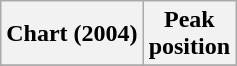<table class="wikitable plainrowheaders" style="text-align:center">
<tr>
<th scope="col">Chart (2004)</th>
<th scope="col">Peak<br>position</th>
</tr>
<tr>
</tr>
</table>
